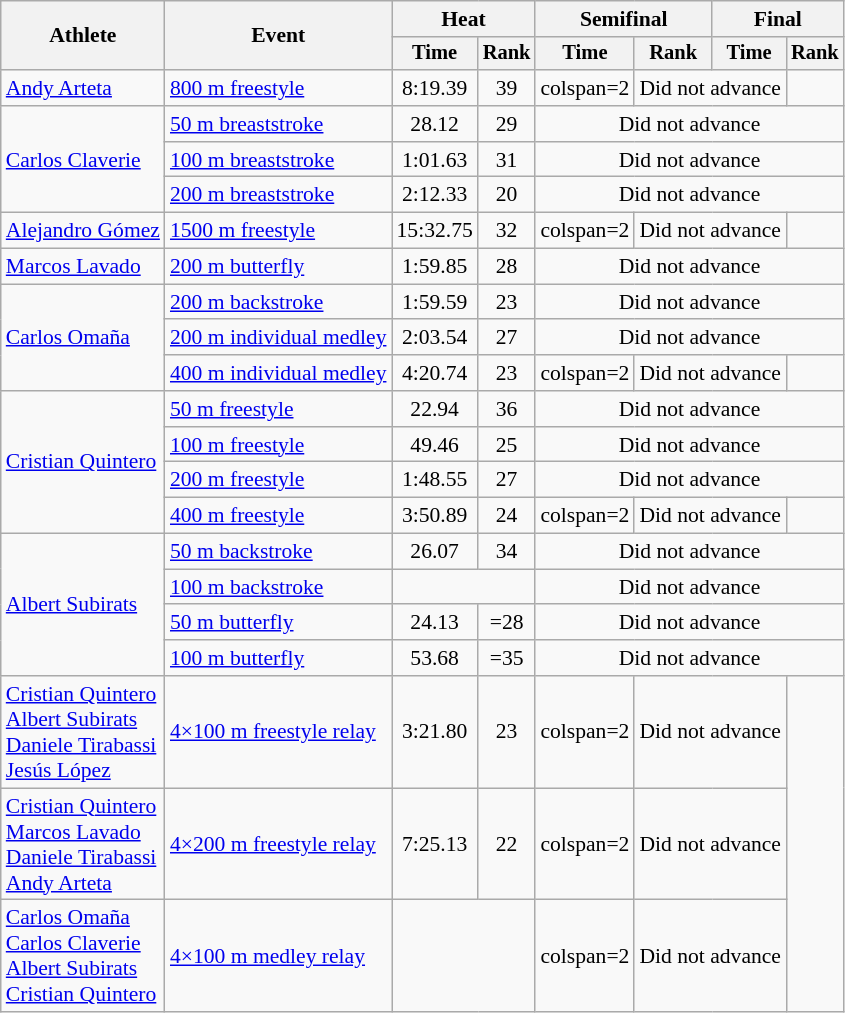<table class=wikitable style="font-size:90%">
<tr>
<th rowspan="2">Athlete</th>
<th rowspan="2">Event</th>
<th colspan="2">Heat</th>
<th colspan="2">Semifinal</th>
<th colspan="2">Final</th>
</tr>
<tr style="font-size:95%">
<th>Time</th>
<th>Rank</th>
<th>Time</th>
<th>Rank</th>
<th>Time</th>
<th>Rank</th>
</tr>
<tr align=center>
<td align=left><a href='#'>Andy Arteta</a></td>
<td align=left><a href='#'>800 m freestyle</a></td>
<td>8:19.39</td>
<td>39</td>
<td>colspan=2 </td>
<td colspan=2>Did not advance</td>
</tr>
<tr align=center>
<td align=left rowspan=3><a href='#'>Carlos Claverie</a></td>
<td align=left><a href='#'>50 m breaststroke</a></td>
<td>28.12</td>
<td>29</td>
<td colspan=4>Did not advance</td>
</tr>
<tr align=center>
<td align=left><a href='#'>100 m breaststroke</a></td>
<td>1:01.63</td>
<td>31</td>
<td colspan=4>Did not advance</td>
</tr>
<tr align=center>
<td align=left><a href='#'>200 m breaststroke</a></td>
<td>2:12.33</td>
<td>20</td>
<td colspan=4>Did not advance</td>
</tr>
<tr align=center>
<td align=left><a href='#'>Alejandro Gómez</a></td>
<td align=left><a href='#'>1500 m freestyle</a></td>
<td>15:32.75</td>
<td>32</td>
<td>colspan=2 </td>
<td colspan=2>Did not advance</td>
</tr>
<tr align=center>
<td align=left><a href='#'>Marcos Lavado</a></td>
<td align=left><a href='#'>200 m butterfly</a></td>
<td>1:59.85</td>
<td>28</td>
<td colspan=4>Did not advance</td>
</tr>
<tr align=center>
<td align=left rowspan=3><a href='#'>Carlos Omaña</a></td>
<td align=left><a href='#'>200 m backstroke</a></td>
<td>1:59.59</td>
<td>23</td>
<td colspan=4>Did not advance</td>
</tr>
<tr align=center>
<td align=left><a href='#'>200 m individual medley</a></td>
<td>2:03.54</td>
<td>27</td>
<td colspan=4>Did not advance</td>
</tr>
<tr align=center>
<td align=left><a href='#'>400 m individual medley</a></td>
<td>4:20.74</td>
<td>23</td>
<td>colspan=2 </td>
<td colspan=2>Did not advance</td>
</tr>
<tr align=center>
<td align=left rowspan=4><a href='#'>Cristian Quintero</a></td>
<td align=left><a href='#'>50 m freestyle</a></td>
<td>22.94</td>
<td>36</td>
<td colspan=4>Did not advance</td>
</tr>
<tr align=center>
<td align=left><a href='#'>100 m freestyle</a></td>
<td>49.46</td>
<td>25</td>
<td colspan=4>Did not advance</td>
</tr>
<tr align=center>
<td align=left><a href='#'>200 m freestyle</a></td>
<td>1:48.55</td>
<td>27</td>
<td colspan=4>Did not advance</td>
</tr>
<tr align=center>
<td align=left><a href='#'>400 m freestyle</a></td>
<td>3:50.89</td>
<td>24</td>
<td>colspan=2 </td>
<td colspan=2>Did not advance</td>
</tr>
<tr align=center>
<td align=left rowspan=4><a href='#'>Albert Subirats</a></td>
<td align=left><a href='#'>50 m backstroke</a></td>
<td>26.07</td>
<td>34</td>
<td colspan=4>Did not advance</td>
</tr>
<tr align=center>
<td align=left><a href='#'>100 m backstroke</a></td>
<td colspan=2></td>
<td colspan=4>Did not advance</td>
</tr>
<tr align=center>
<td align=left><a href='#'>50 m butterfly</a></td>
<td>24.13</td>
<td>=28</td>
<td colspan=4>Did not advance</td>
</tr>
<tr align=center>
<td align=left><a href='#'>100 m butterfly</a></td>
<td>53.68</td>
<td>=35</td>
<td colspan=4>Did not advance</td>
</tr>
<tr align=center>
<td align=left><a href='#'>Cristian Quintero</a><br><a href='#'>Albert Subirats</a><br><a href='#'>Daniele Tirabassi</a><br><a href='#'>Jesús López</a></td>
<td align=left><a href='#'>4×100 m freestyle relay</a></td>
<td>3:21.80</td>
<td>23</td>
<td>colspan=2 </td>
<td colspan=2>Did not advance</td>
</tr>
<tr align=center>
<td align=left><a href='#'>Cristian Quintero</a><br><a href='#'>Marcos Lavado</a><br><a href='#'>Daniele Tirabassi</a><br><a href='#'>Andy Arteta</a></td>
<td align=left><a href='#'>4×200 m freestyle relay</a></td>
<td>7:25.13</td>
<td>22</td>
<td>colspan=2 </td>
<td colspan=2>Did not advance</td>
</tr>
<tr align=center>
<td align=left><a href='#'>Carlos Omaña</a><br><a href='#'>Carlos Claverie</a><br><a href='#'>Albert Subirats</a><br><a href='#'>Cristian Quintero</a></td>
<td align=left><a href='#'>4×100 m medley relay</a></td>
<td colspan=2></td>
<td>colspan=2 </td>
<td colspan=2>Did not advance</td>
</tr>
</table>
